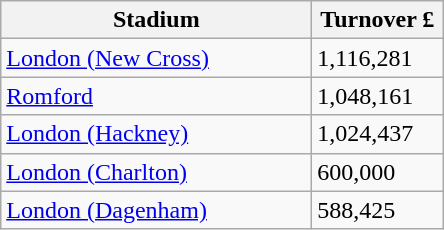<table class="wikitable">
<tr>
<th width=200>Stadium</th>
<th width=80>Turnover £</th>
</tr>
<tr>
<td><a href='#'>London (New Cross)</a></td>
<td>1,116,281</td>
</tr>
<tr>
<td><a href='#'>Romford</a></td>
<td>1,048,161</td>
</tr>
<tr>
<td><a href='#'>London (Hackney)</a></td>
<td>1,024,437</td>
</tr>
<tr>
<td><a href='#'>London (Charlton)</a></td>
<td>600,000</td>
</tr>
<tr>
<td><a href='#'>London (Dagenham)</a></td>
<td>588,425</td>
</tr>
</table>
